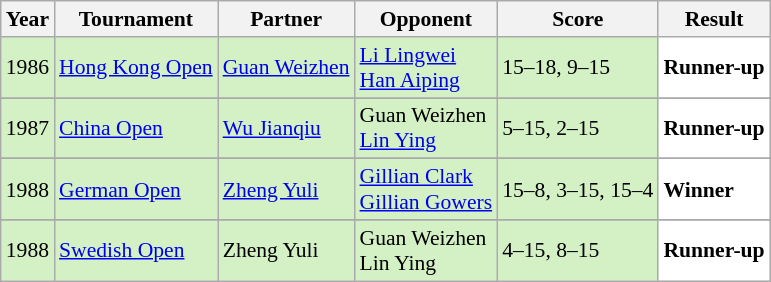<table class="sortable wikitable" style="font-size: 90%;">
<tr>
<th>Year</th>
<th>Tournament</th>
<th>Partner</th>
<th>Opponent</th>
<th>Score</th>
<th>Result</th>
</tr>
<tr style="background:#D4F1C5">
<td align="center">1986</td>
<td align="left"><a href='#'>Hong Kong Open</a></td>
<td align="left"> <a href='#'>Guan Weizhen</a></td>
<td align="left"> <a href='#'>Li Lingwei</a> <br>  <a href='#'>Han Aiping</a></td>
<td align="left">15–18, 9–15</td>
<td style="text-align:left; background:white"> <strong>Runner-up</strong></td>
</tr>
<tr>
</tr>
<tr style="background:#D4F1C5">
<td align="center">1987</td>
<td align="left"><a href='#'>China Open</a></td>
<td align="left"> <a href='#'>Wu Jianqiu</a></td>
<td align="left"> Guan Weizhen <br>  <a href='#'>Lin Ying</a></td>
<td align="left">5–15, 2–15</td>
<td style="text-align:left; background:white"> <strong>Runner-up</strong></td>
</tr>
<tr>
</tr>
<tr style="background:#D4F1C5">
<td align="center">1988</td>
<td align="left"><a href='#'>German Open</a></td>
<td align="left"> <a href='#'>Zheng Yuli</a></td>
<td align="left"> <a href='#'>Gillian Clark</a> <br> <a href='#'>Gillian Gowers</a></td>
<td align="left">15–8, 3–15, 15–4</td>
<td style="text-align:left; background:white"> <strong>Winner</strong></td>
</tr>
<tr>
</tr>
<tr style="background:#D4F1C5">
<td align="center">1988</td>
<td align="left"><a href='#'>Swedish Open</a></td>
<td align="left"> Zheng Yuli</td>
<td align="left"> Guan Weizhen <br> Lin Ying</td>
<td align="left">4–15, 8–15</td>
<td style="text-align:left; background:white"> <strong>Runner-up</strong></td>
</tr>
</table>
